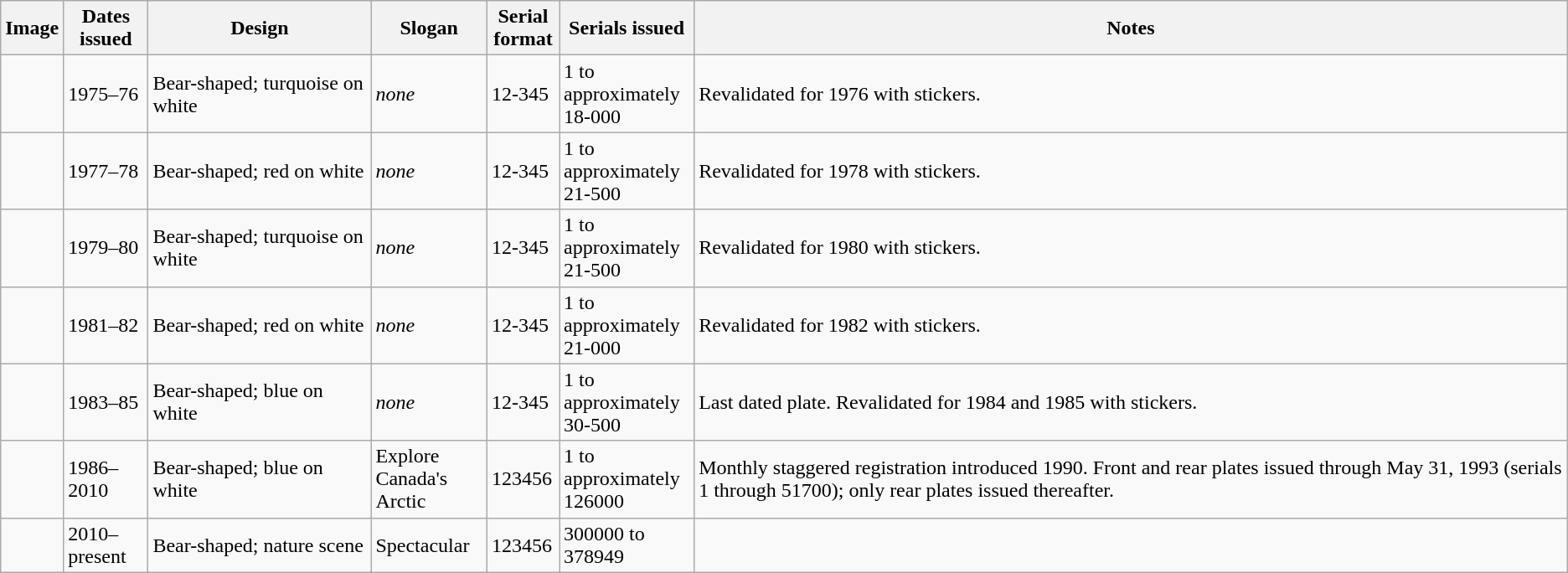<table class="wikitable">
<tr>
<th>Image</th>
<th style="width:60px;">Dates issued</th>
<th style="width:170px;">Design</th>
<th style="width:85px;">Slogan</th>
<th style="width:50px;">Serial format</th>
<th style="width:100px;">Serials issued</th>
<th>Notes</th>
</tr>
<tr>
<td></td>
<td>1975–76</td>
<td>Bear-shaped; turquoise on white</td>
<td><em>none</em></td>
<td>12-345</td>
<td>1 to approximately 18-000</td>
<td>Revalidated for 1976 with stickers.</td>
</tr>
<tr>
<td></td>
<td>1977–78</td>
<td>Bear-shaped; red on white</td>
<td><em>none</em></td>
<td>12-345</td>
<td>1 to approximately 21-500</td>
<td>Revalidated for 1978 with stickers.</td>
</tr>
<tr>
<td></td>
<td>1979–80</td>
<td>Bear-shaped; turquoise on white</td>
<td><em>none</em></td>
<td>12-345</td>
<td>1 to approximately 21-500</td>
<td>Revalidated for 1980 with stickers.</td>
</tr>
<tr>
<td></td>
<td>1981–82</td>
<td>Bear-shaped; red on white</td>
<td><em>none</em></td>
<td>12-345</td>
<td>1 to approximately 21-000</td>
<td>Revalidated for 1982 with stickers.</td>
</tr>
<tr>
<td></td>
<td>1983–85</td>
<td>Bear-shaped; blue on white</td>
<td><em>none</em></td>
<td>12-345</td>
<td>1 to approximately 30-500</td>
<td>Last dated plate. Revalidated for 1984 and 1985 with stickers.</td>
</tr>
<tr>
<td></td>
<td>1986–2010</td>
<td>Bear-shaped; blue on white</td>
<td>Explore Canada's Arctic</td>
<td>123456</td>
<td>1 to approximately 126000</td>
<td>Monthly staggered registration introduced 1990. Front and rear plates issued through May 31, 1993 (serials 1 through 51700); only rear plates issued thereafter.</td>
</tr>
<tr>
<td></td>
<td>2010–present</td>
<td>Bear-shaped; nature scene</td>
<td>Spectacular</td>
<td>123456</td>
<td>300000 to 378949 </td>
<td></td>
</tr>
</table>
